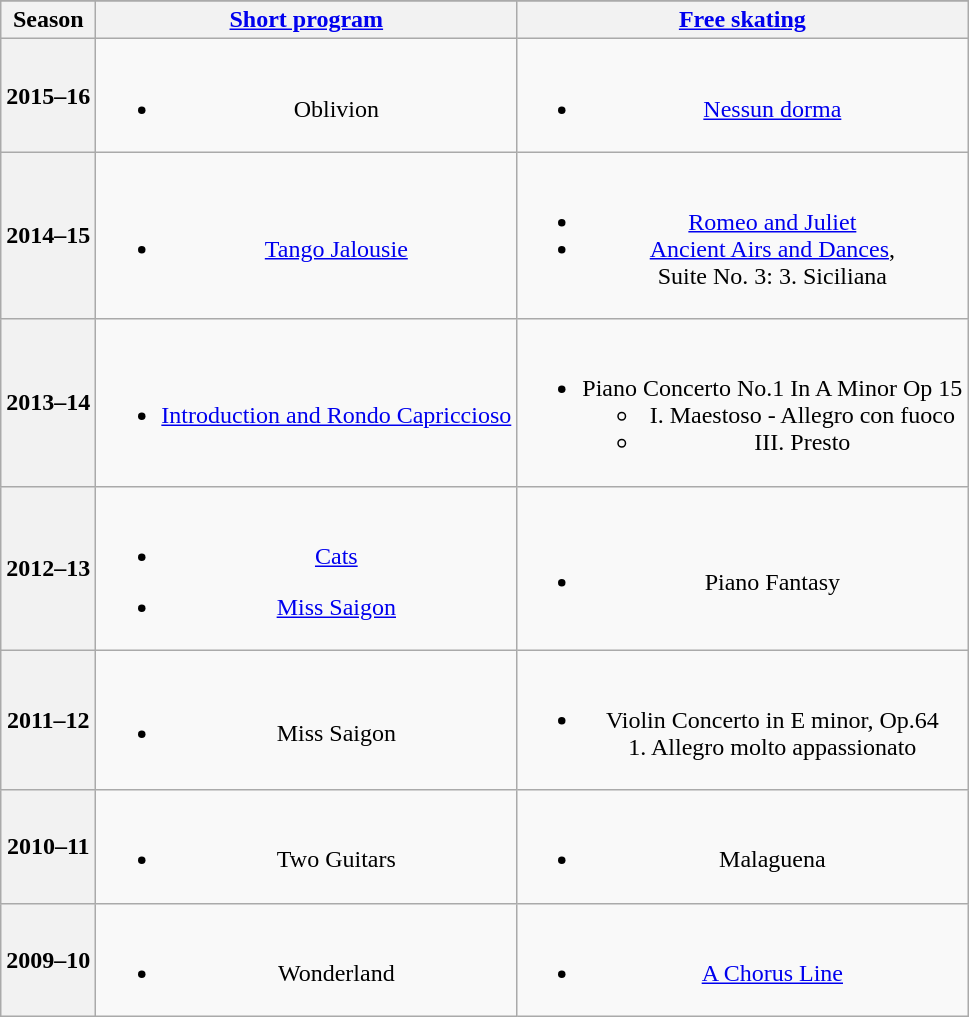<table class="wikitable" style="text-align:center">
<tr>
</tr>
<tr>
<th>Season</th>
<th><a href='#'>Short program</a></th>
<th><a href='#'>Free skating</a></th>
</tr>
<tr>
<th>2015–16 <br></th>
<td><br><ul><li>Oblivion <br></li></ul></td>
<td><br><ul><li><a href='#'>Nessun dorma</a> <br></li></ul></td>
</tr>
<tr>
<th>2014–15 <br></th>
<td><br><ul><li><a href='#'>Tango Jalousie</a> <br></li></ul></td>
<td><br><ul><li><a href='#'>Romeo and Juliet</a> <br></li><li><a href='#'>Ancient Airs and Dances</a>,<br> Suite No. 3: 3. Siciliana <br></li></ul></td>
</tr>
<tr>
<th>2013–14</th>
<td><br><ul><li><a href='#'>Introduction and Rondo Capriccioso</a> <br></li></ul></td>
<td><br><ul><li>Piano Concerto No.1 In A Minor Op 15 <br><ul><li>I. Maestoso - Allegro con fuoco</li><li>III. Presto</li></ul></li></ul></td>
</tr>
<tr>
<th>2012–13</th>
<td><br><ul><li><a href='#'>Cats</a> <br></li></ul><ul><li><a href='#'>Miss Saigon</a> <br></li></ul></td>
<td><br><ul><li>Piano Fantasy <br></li></ul></td>
</tr>
<tr>
<th>2011–12</th>
<td><br><ul><li>Miss Saigon <br></li></ul></td>
<td><br><ul><li>Violin Concerto in E minor, Op.64 <br> 1. Allegro molto appassionato <br></li></ul></td>
</tr>
<tr>
<th>2010–11</th>
<td><br><ul><li>Two Guitars <br></li></ul></td>
<td><br><ul><li>Malaguena <br></li></ul></td>
</tr>
<tr>
<th>2009–10</th>
<td><br><ul><li>Wonderland <br></li></ul></td>
<td><br><ul><li><a href='#'>A Chorus Line</a> <br></li></ul></td>
</tr>
</table>
